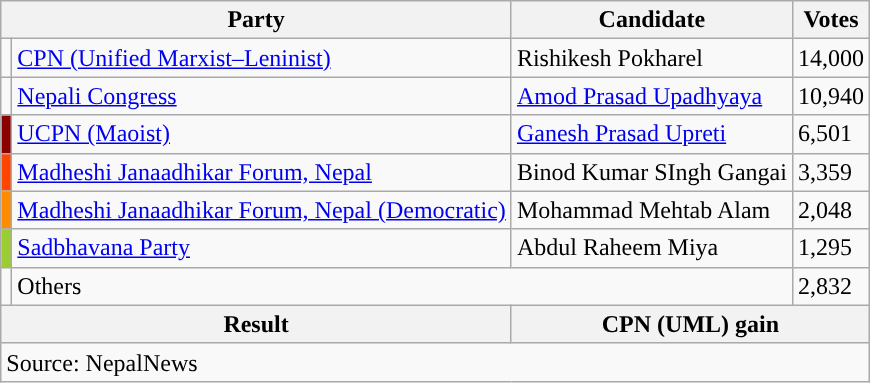<table class="wikitable">
<tr>
<th colspan="2">Party</th>
<th>Candidate</th>
<th>Votes</th>
</tr>
<tr>
<td style="background-color:"></td>
<td><a href='#'>CPN (Unified Marxist–Leninist)</a></td>
<td>Rishikesh Pokharel</td>
<td>14,000</td>
</tr>
<tr>
<td style="background-color:"></td>
<td><a href='#'>Nepali Congress</a></td>
<td><a href='#'>Amod Prasad Upadhyaya</a></td>
<td>10,940</td>
</tr>
<tr>
<td style="background-color:darkred"></td>
<td><a href='#'>UCPN (Maoist)</a></td>
<td><a href='#'>Ganesh Prasad Upreti</a></td>
<td>6,501</td>
</tr>
<tr>
<td style="background-color:orangered"></td>
<td><a href='#'>Madheshi Janaadhikar Forum, Nepal</a></td>
<td>Binod Kumar SIngh Gangai</td>
<td>3,359</td>
</tr>
<tr>
<td style="background-color:darkorange"></td>
<td><a href='#'>Madheshi Janaadhikar Forum, Nepal (Democratic)</a></td>
<td>Mohammad Mehtab Alam</td>
<td>2,048</td>
</tr>
<tr>
<td style="background-color:yellowgreen"></td>
<td><a href='#'>Sadbhavana Party</a></td>
<td>Abdul Raheem Miya</td>
<td>1,295</td>
</tr>
<tr>
<td></td>
<td colspan="2">Others</td>
<td>2,832</td>
</tr>
<tr>
<th colspan="2">Result</th>
<th colspan="2">CPN (UML) gain</th>
</tr>
<tr>
<td colspan="4">Source: NepalNews</td>
</tr>
</table>
